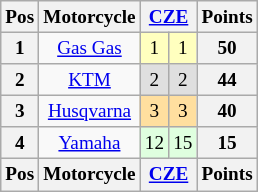<table class="wikitable" style="font-size: 80%; text-align:center">
<tr valign="top">
<th valign="middle">Pos</th>
<th valign="middle">Motorcycle</th>
<th colspan=2><a href='#'>CZE</a><br></th>
<th valign="middle">Points</th>
</tr>
<tr>
<th>1</th>
<td><a href='#'>Gas Gas</a></td>
<td style="background:#ffffbf;">1</td>
<td style="background:#ffffbf;">1</td>
<th>50</th>
</tr>
<tr>
<th>2</th>
<td><a href='#'>KTM</a></td>
<td style="background:#dfdfdf;">2</td>
<td style="background:#dfdfdf;">2</td>
<th>44</th>
</tr>
<tr>
<th>3</th>
<td><a href='#'>Husqvarna</a></td>
<td style="background:#ffdf9f;">3</td>
<td style="background:#ffdf9f;">3</td>
<th>40</th>
</tr>
<tr>
<th>4</th>
<td><a href='#'>Yamaha</a></td>
<td style="background:#dfffdf;">12</td>
<td style="background:#dfffdf;">15</td>
<th>15</th>
</tr>
<tr valign="top">
<th valign="middle">Pos</th>
<th valign="middle">Motorcycle</th>
<th colspan=2><a href='#'>CZE</a><br></th>
<th valign="middle">Points</th>
</tr>
</table>
